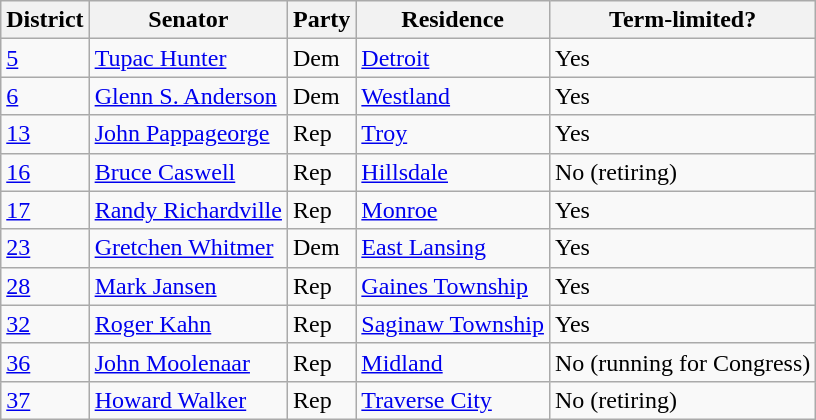<table class="wikitable sortable">
<tr>
<th>District</th>
<th>Senator</th>
<th>Party</th>
<th>Residence</th>
<th>Term-limited?</th>
</tr>
<tr>
<td><a href='#'>5</a></td>
<td><a href='#'>Tupac Hunter</a></td>
<td>Dem</td>
<td><a href='#'>Detroit</a></td>
<td>Yes</td>
</tr>
<tr>
<td><a href='#'>6</a></td>
<td><a href='#'>Glenn S. Anderson</a></td>
<td>Dem</td>
<td><a href='#'>Westland</a></td>
<td>Yes</td>
</tr>
<tr>
<td><a href='#'>13</a></td>
<td><a href='#'>John Pappageorge</a></td>
<td>Rep</td>
<td><a href='#'>Troy</a></td>
<td>Yes</td>
</tr>
<tr>
<td><a href='#'>16</a></td>
<td><a href='#'>Bruce Caswell</a></td>
<td>Rep</td>
<td><a href='#'>Hillsdale</a></td>
<td>No (retiring)</td>
</tr>
<tr>
<td><a href='#'>17</a></td>
<td><a href='#'>Randy Richardville</a></td>
<td>Rep</td>
<td><a href='#'>Monroe</a></td>
<td>Yes</td>
</tr>
<tr>
<td><a href='#'>23</a></td>
<td><a href='#'>Gretchen Whitmer</a></td>
<td>Dem</td>
<td><a href='#'>East Lansing</a></td>
<td>Yes</td>
</tr>
<tr>
<td><a href='#'>28</a></td>
<td><a href='#'>Mark Jansen</a></td>
<td>Rep</td>
<td><a href='#'>Gaines Township</a></td>
<td>Yes</td>
</tr>
<tr>
<td><a href='#'>32</a></td>
<td><a href='#'>Roger Kahn</a></td>
<td>Rep</td>
<td><a href='#'>Saginaw Township</a></td>
<td>Yes</td>
</tr>
<tr>
<td><a href='#'>36</a></td>
<td><a href='#'>John Moolenaar</a></td>
<td>Rep</td>
<td><a href='#'>Midland</a></td>
<td>No (running for Congress)</td>
</tr>
<tr>
<td><a href='#'>37</a></td>
<td><a href='#'>Howard Walker</a></td>
<td>Rep</td>
<td><a href='#'>Traverse City</a></td>
<td>No (retiring)</td>
</tr>
</table>
